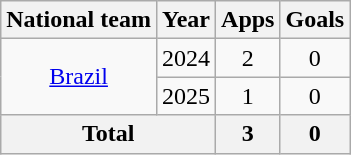<table class="wikitable" style="text-align:center">
<tr>
<th>National team</th>
<th>Year</th>
<th>Apps</th>
<th>Goals</th>
</tr>
<tr>
<td rowspan="2"><a href='#'>Brazil</a></td>
<td>2024</td>
<td>2</td>
<td>0</td>
</tr>
<tr>
<td>2025</td>
<td>1</td>
<td>0</td>
</tr>
<tr>
<th colspan="2">Total</th>
<th>3</th>
<th>0</th>
</tr>
</table>
